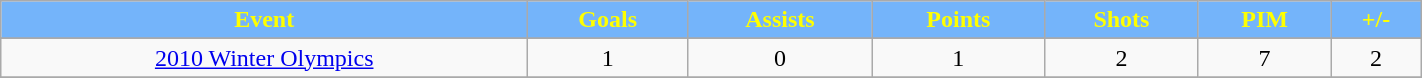<table class="wikitable" width="75%">
<tr align="center"  style="background:#74B4FA;color:yellow;">
<td><strong>Event</strong></td>
<td><strong>Goals</strong></td>
<td><strong>Assists</strong></td>
<td><strong>Points</strong></td>
<td><strong>Shots</strong></td>
<td><strong>PIM</strong></td>
<td><strong>+/-</strong></td>
</tr>
<tr align="center" bgcolor="">
</tr>
<tr align="center">
<td><a href='#'>2010 Winter Olympics</a></td>
<td>1</td>
<td>0</td>
<td>1</td>
<td>2</td>
<td>7</td>
<td>2</td>
</tr>
<tr align="center">
</tr>
</table>
